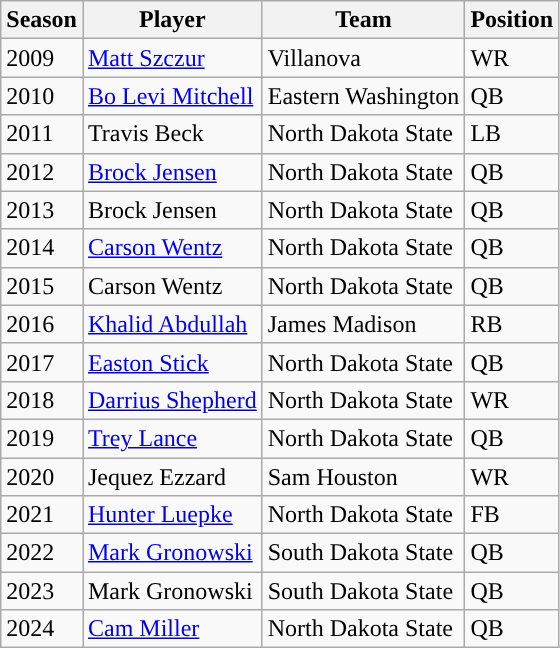<table class="wikitable">
<tr>
<th width=px>Season</th>
<th width=px>Player</th>
<th width=px>Team</th>
<th width=px>Position</th>
</tr>
<tr>
<td>2009</td>
<td><a href='#'>Matt Szczur</a></td>
<td>Villanova</td>
<td>WR</td>
</tr>
<tr>
<td>2010</td>
<td><a href='#'>Bo Levi Mitchell</a></td>
<td>Eastern Washington</td>
<td>QB</td>
</tr>
<tr>
<td>2011</td>
<td>Travis Beck</td>
<td>North Dakota State</td>
<td>LB</td>
</tr>
<tr>
<td>2012</td>
<td><a href='#'>Brock Jensen</a></td>
<td>North Dakota State</td>
<td>QB</td>
</tr>
<tr>
<td>2013</td>
<td>Brock Jensen</td>
<td>North Dakota State</td>
<td>QB</td>
</tr>
<tr>
<td>2014</td>
<td><a href='#'>Carson Wentz</a></td>
<td>North Dakota State</td>
<td>QB</td>
</tr>
<tr>
<td>2015</td>
<td>Carson Wentz</td>
<td>North Dakota State</td>
<td>QB</td>
</tr>
<tr>
<td>2016</td>
<td><a href='#'>Khalid Abdullah</a></td>
<td>James Madison</td>
<td>RB</td>
</tr>
<tr>
<td>2017</td>
<td><a href='#'>Easton Stick</a></td>
<td>North Dakota State</td>
<td>QB</td>
</tr>
<tr>
<td>2018</td>
<td><a href='#'>Darrius Shepherd</a></td>
<td>North Dakota State</td>
<td>WR</td>
</tr>
<tr>
<td>2019</td>
<td><a href='#'>Trey Lance</a></td>
<td>North Dakota State</td>
<td>QB</td>
</tr>
<tr>
<td>2020</td>
<td>Jequez Ezzard</td>
<td>Sam Houston</td>
<td>WR</td>
</tr>
<tr>
<td>2021</td>
<td><a href='#'>Hunter Luepke</a></td>
<td>North Dakota State</td>
<td>FB</td>
</tr>
<tr>
<td>2022</td>
<td><a href='#'>Mark Gronowski</a></td>
<td>South Dakota State</td>
<td>QB</td>
</tr>
<tr>
<td>2023</td>
<td>Mark Gronowski</td>
<td>South Dakota State</td>
<td>QB</td>
</tr>
<tr>
<td>2024</td>
<td><a href='#'>Cam Miller</a></td>
<td>North Dakota State</td>
<td>QB</td>
</tr>
</table>
